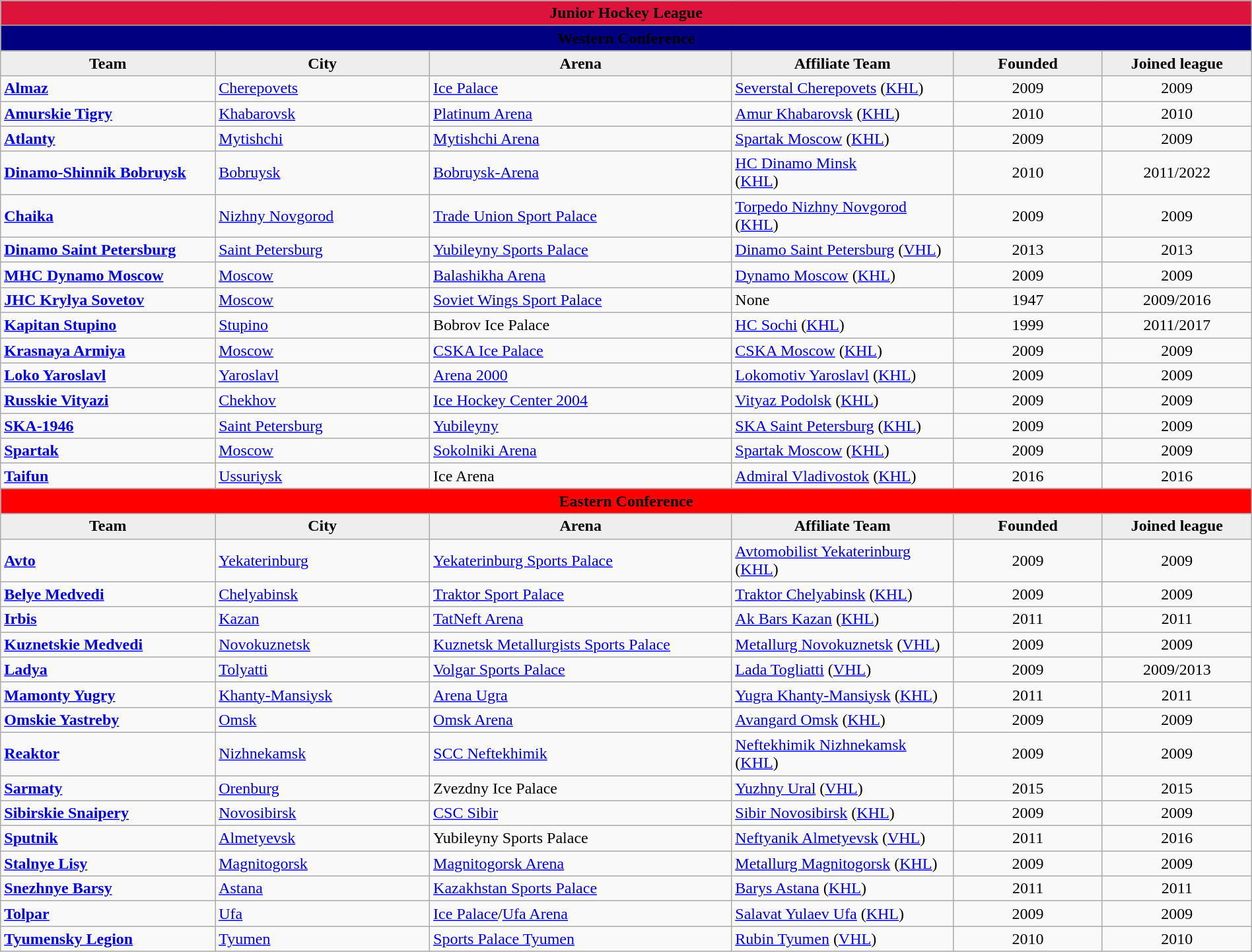<table class="wikitable" style="width:100%; text-align:left">
<tr>
<td bgcolor="#DC143C" align="center" colspan="6"><strong><span>Junior Hockey League</span></strong></td>
</tr>
<tr>
<td bgcolor="navy" align="center" colspan="6"><strong><span>Western Conference</span></strong></td>
</tr>
<tr>
<th style="background: #eeeeee;" width="140">Team</th>
<th style="background: #eeeeee;" width="140">City</th>
<th style="background: #eeeeee;" width="200">Arena</th>
<th style="background: #eeeeee;" width="145">Affiliate Team</th>
<th style="background: #eeeeee;" width="95">Founded</th>
<th style="background: #eeeeee;" width="95">Joined league</th>
</tr>
<tr>
<td><strong><a href='#'>Almaz</a></strong></td>
<td> <a href='#'>Cherepovets</a></td>
<td><a href='#'>Ice Palace</a></td>
<td><a href='#'>Severstal Cherepovets</a> (<a href='#'>KHL</a>)</td>
<td align="center">2009</td>
<td align="center">2009</td>
</tr>
<tr>
<td><strong><a href='#'>Amurskie Tigry</a></strong></td>
<td> <a href='#'>Khabarovsk</a></td>
<td><a href='#'>Platinum Arena</a></td>
<td><a href='#'>Amur Khabarovsk</a> (<a href='#'>KHL</a>)</td>
<td align="center">2010</td>
<td align="center">2010</td>
</tr>
<tr>
<td><strong><a href='#'>Atlanty</a></strong></td>
<td> <a href='#'>Mytishchi</a></td>
<td><a href='#'>Mytishchi Arena</a></td>
<td><a href='#'>Spartak Moscow</a> (<a href='#'>KHL</a>)</td>
<td align="center">2009</td>
<td align="center">2009</td>
</tr>
<tr>
<td><strong><a href='#'>Dinamo-Shinnik Bobruysk</a></strong></td>
<td> <a href='#'>Bobruysk</a></td>
<td><a href='#'>Bobruysk-Arena</a></td>
<td><a href='#'>HC Dinamo Minsk</a><br>(<a href='#'>KHL</a>)</td>
<td align="center">2010</td>
<td align="center">2011/2022</td>
</tr>
<tr>
<td><strong><a href='#'>Chaika</a></strong></td>
<td> <a href='#'>Nizhny Novgorod</a></td>
<td><a href='#'>Trade Union Sport Palace</a></td>
<td><a href='#'>Torpedo Nizhny Novgorod</a> (<a href='#'>KHL</a>)</td>
<td align="center">2009</td>
<td align="center">2009</td>
</tr>
<tr>
<td><strong><a href='#'>Dinamo Saint Petersburg</a></strong></td>
<td> <a href='#'>Saint Petersburg</a></td>
<td><a href='#'>Yubileyny Sports Palace</a></td>
<td><a href='#'>Dinamo Saint Petersburg</a> (<a href='#'>VHL</a>)</td>
<td align="center">2013</td>
<td align="center">2013</td>
</tr>
<tr>
<td><strong><a href='#'>MHC Dynamo Moscow</a></strong></td>
<td> <a href='#'>Moscow</a></td>
<td><a href='#'>Balashikha Arena</a></td>
<td><a href='#'>Dynamo Moscow</a> (<a href='#'>KHL</a>)</td>
<td align="center">2009</td>
<td align="center">2009</td>
</tr>
<tr>
<td><strong><a href='#'>JHC Krylya Sovetov</a></strong></td>
<td> <a href='#'>Moscow</a></td>
<td><a href='#'>Soviet Wings Sport Palace</a></td>
<td>None</td>
<td align="center">1947</td>
<td align="center">2009/2016</td>
</tr>
<tr>
<td><strong><a href='#'>Kapitan Stupino</a></strong></td>
<td> <a href='#'>Stupino</a></td>
<td>Bobrov Ice Palace</td>
<td><a href='#'>HC Sochi</a> (<a href='#'>KHL</a>)</td>
<td align="center">1999</td>
<td align="center">2011/2017</td>
</tr>
<tr>
<td><strong><a href='#'>Krasnaya Armiya</a></strong></td>
<td> <a href='#'>Moscow</a></td>
<td><a href='#'>CSKA Ice Palace</a></td>
<td><a href='#'>CSKA Moscow</a> (<a href='#'>KHL</a>)</td>
<td align="center">2009</td>
<td align="center">2009</td>
</tr>
<tr>
<td><strong><a href='#'>Loko Yaroslavl</a></strong></td>
<td> <a href='#'>Yaroslavl</a></td>
<td><a href='#'>Arena 2000</a></td>
<td><a href='#'>Lokomotiv Yaroslavl</a> (<a href='#'>KHL</a>)</td>
<td align="center">2009</td>
<td align="center">2009</td>
</tr>
<tr>
<td><strong><a href='#'>Russkie Vityazi</a></strong></td>
<td> <a href='#'>Chekhov</a></td>
<td><a href='#'>Ice Hockey Center 2004</a></td>
<td><a href='#'>Vityaz Podolsk</a> (<a href='#'>KHL</a>)</td>
<td align="center">2009</td>
<td align="center">2009</td>
</tr>
<tr>
<td><strong><a href='#'>SKA-1946</a></strong></td>
<td> <a href='#'>Saint Petersburg</a></td>
<td><a href='#'>Yubileyny</a></td>
<td><a href='#'>SKA Saint Petersburg</a> (<a href='#'>KHL</a>)</td>
<td align="center">2009</td>
<td align="center">2009</td>
</tr>
<tr>
<td><strong><a href='#'>Spartak</a></strong></td>
<td> <a href='#'>Moscow</a></td>
<td><a href='#'>Sokolniki Arena</a></td>
<td><a href='#'>Spartak Moscow</a> (<a href='#'>KHL</a>)</td>
<td align="center">2009</td>
<td align="center">2009</td>
</tr>
<tr>
<td><strong><a href='#'>Taifun</a></strong></td>
<td> <a href='#'>Ussuriysk</a></td>
<td>Ice Arena</td>
<td><a href='#'>Admiral Vladivostok</a> (<a href='#'>KHL</a>)</td>
<td align="center">2016</td>
<td align="center">2016</td>
</tr>
<tr>
<td bgcolor="red" align="center" colspan="6"><strong><span>Eastern Conference</span></strong></td>
</tr>
<tr>
<th style="background: #eeeeee;">Team</th>
<th style="background: #eeeeee;">City</th>
<th style="background: #eeeeee;">Arena</th>
<th style="background: #eeeeee;">Affiliate Team</th>
<th style="background: #eeeeee;" width="60">Founded</th>
<th style="background: #eeeeee;" width="60">Joined league</th>
</tr>
<tr>
<td><strong><a href='#'>Avto</a></strong></td>
<td> <a href='#'>Yekaterinburg</a></td>
<td><a href='#'>Yekaterinburg Sports Palace</a></td>
<td><a href='#'>Avtomobilist Yekaterinburg</a> (<a href='#'>KHL</a>)</td>
<td align="center">2009</td>
<td align="center">2009</td>
</tr>
<tr>
<td><strong><a href='#'>Belye Medvedi</a></strong></td>
<td> <a href='#'>Chelyabinsk</a></td>
<td><a href='#'>Traktor Sport Palace</a></td>
<td><a href='#'>Traktor Chelyabinsk</a> (<a href='#'>KHL</a>)</td>
<td align="center">2009</td>
<td align="center">2009</td>
</tr>
<tr>
<td><strong><a href='#'>Irbis</a></strong></td>
<td> <a href='#'>Kazan</a></td>
<td><a href='#'>TatNeft Arena</a></td>
<td><a href='#'>Ak Bars Kazan</a> (<a href='#'>KHL</a>)</td>
<td align="center">2011</td>
<td align="center">2011</td>
</tr>
<tr>
<td><strong><a href='#'>Kuznetskie Medvedi</a></strong></td>
<td> <a href='#'>Novokuznetsk</a></td>
<td><a href='#'>Kuznetsk Metallurgists Sports Palace</a></td>
<td><a href='#'>Metallurg Novokuznetsk</a> (<a href='#'>VHL</a>)</td>
<td align="center">2009</td>
<td align="center">2009</td>
</tr>
<tr>
<td><strong><a href='#'>Ladya</a></strong></td>
<td> <a href='#'>Tolyatti</a></td>
<td><a href='#'>Volgar Sports Palace</a></td>
<td><a href='#'>Lada Togliatti</a> (<a href='#'>VHL</a>)</td>
<td align="center">2009</td>
<td align="center">2009/2013</td>
</tr>
<tr>
<td><strong><a href='#'>Mamonty Yugry</a></strong></td>
<td> <a href='#'>Khanty-Mansiysk</a></td>
<td><a href='#'>Arena Ugra</a></td>
<td><a href='#'>Yugra Khanty-Mansiysk</a> (<a href='#'>KHL</a>)</td>
<td align="center">2011</td>
<td align="center">2011</td>
</tr>
<tr>
<td><strong><a href='#'>Omskie Yastreby</a></strong></td>
<td> <a href='#'>Omsk</a></td>
<td><a href='#'>Omsk Arena</a></td>
<td><a href='#'>Avangard Omsk</a> (<a href='#'>KHL</a>)</td>
<td align="center">2009</td>
<td align="center">2009</td>
</tr>
<tr>
<td><strong><a href='#'>Reaktor</a></strong></td>
<td> <a href='#'>Nizhnekamsk</a></td>
<td><a href='#'>SCC Neftekhimik</a></td>
<td><a href='#'>Neftekhimik Nizhnekamsk</a> (<a href='#'>KHL</a>)</td>
<td align="center">2009</td>
<td align="center">2009</td>
</tr>
<tr>
<td><strong><a href='#'>Sarmaty</a></strong></td>
<td> <a href='#'>Orenburg</a></td>
<td>Zvezdny Ice Palace</td>
<td><a href='#'>Yuzhny Ural</a> (<a href='#'>VHL</a>)</td>
<td align="center">2015</td>
<td align="center">2015</td>
</tr>
<tr>
<td><strong><a href='#'>Sibirskie Snaipery</a></strong></td>
<td> <a href='#'>Novosibirsk</a></td>
<td><a href='#'>CSC Sibir</a></td>
<td><a href='#'>Sibir Novosibirsk</a> (<a href='#'>KHL</a>)</td>
<td align="center">2009</td>
<td align="center">2009</td>
</tr>
<tr>
<td><strong><a href='#'>Sputnik</a></strong></td>
<td> <a href='#'>Almetyevsk</a></td>
<td>Yubileyny Sports Palace</td>
<td><a href='#'>Neftyanik Almetyevsk</a> (<a href='#'>VHL</a>)</td>
<td align="center">2011</td>
<td align="center">2016</td>
</tr>
<tr>
<td><strong><a href='#'>Stalnye Lisy</a></strong></td>
<td> <a href='#'>Magnitogorsk</a></td>
<td><a href='#'>Magnitogorsk Arena</a></td>
<td><a href='#'>Metallurg Magnitogorsk</a> (<a href='#'>KHL</a>)</td>
<td align="center">2009</td>
<td align="center">2009</td>
</tr>
<tr>
<td><strong><a href='#'>Snezhnye Barsy</a></strong></td>
<td> <a href='#'>Astana</a></td>
<td><a href='#'>Kazakhstan Sports Palace</a></td>
<td><a href='#'>Barys Astana</a> (<a href='#'>KHL</a>)</td>
<td align="center">2011</td>
<td align="center">2011</td>
</tr>
<tr>
<td><strong><a href='#'>Tolpar</a></strong></td>
<td> <a href='#'>Ufa</a></td>
<td><a href='#'>Ice Palace</a>/<a href='#'>Ufa Arena</a></td>
<td><a href='#'>Salavat Yulaev Ufa</a> (<a href='#'>KHL</a>)</td>
<td align="center">2009</td>
<td align="center">2009</td>
</tr>
<tr>
<td><strong><a href='#'>Tyumensky Legion</a></strong></td>
<td> <a href='#'>Tyumen</a></td>
<td><a href='#'>Sports Palace Tyumen</a></td>
<td><a href='#'>Rubin Tyumen</a> (<a href='#'>VHL</a>)</td>
<td align="center">2010</td>
<td align="center">2010</td>
</tr>
</table>
